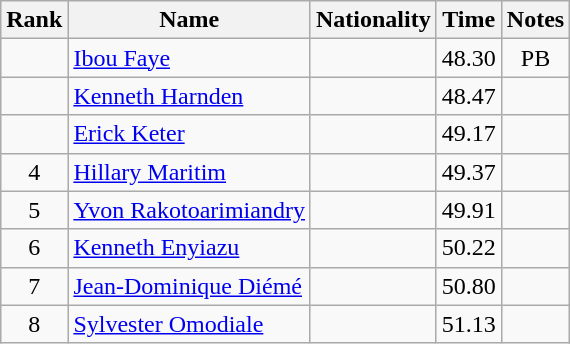<table class="wikitable sortable" style="text-align:center">
<tr>
<th>Rank</th>
<th>Name</th>
<th>Nationality</th>
<th>Time</th>
<th>Notes</th>
</tr>
<tr>
<td></td>
<td align=left><a href='#'>Ibou Faye</a></td>
<td align=left></td>
<td>48.30</td>
<td>PB</td>
</tr>
<tr>
<td></td>
<td align=left><a href='#'>Kenneth Harnden</a></td>
<td align=left></td>
<td>48.47</td>
<td></td>
</tr>
<tr>
<td></td>
<td align=left><a href='#'>Erick Keter</a></td>
<td align=left></td>
<td>49.17</td>
<td></td>
</tr>
<tr>
<td>4</td>
<td align=left><a href='#'>Hillary Maritim</a></td>
<td align=left></td>
<td>49.37</td>
<td></td>
</tr>
<tr>
<td>5</td>
<td align=left><a href='#'>Yvon Rakotoarimiandry</a></td>
<td align=left></td>
<td>49.91</td>
<td></td>
</tr>
<tr>
<td>6</td>
<td align=left><a href='#'>Kenneth Enyiazu</a></td>
<td align=left></td>
<td>50.22</td>
<td></td>
</tr>
<tr>
<td>7</td>
<td align=left><a href='#'>Jean-Dominique Diémé</a></td>
<td align=left></td>
<td>50.80</td>
<td></td>
</tr>
<tr>
<td>8</td>
<td align=left><a href='#'>Sylvester Omodiale</a></td>
<td align=left></td>
<td>51.13</td>
<td></td>
</tr>
</table>
